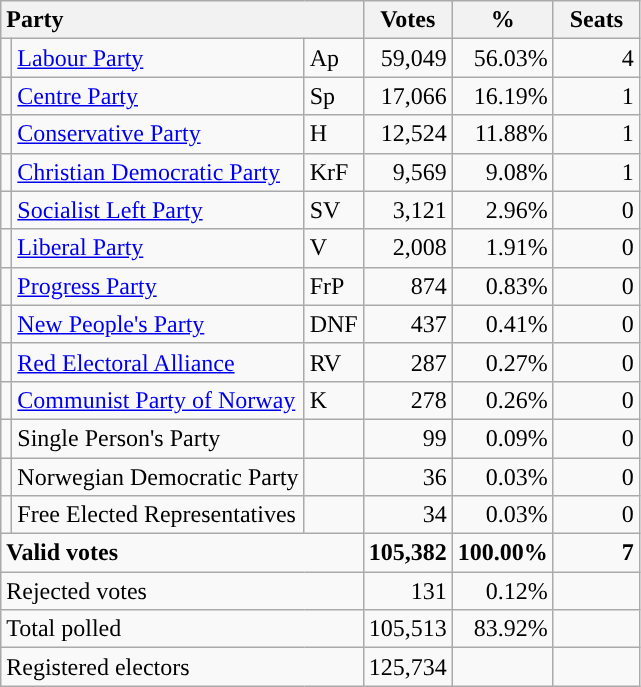<table class="wikitable" border="1" style="text-align:right;">
<tr>
<th style="text-align:left;" colspan=3>Party</th>
<th align=center width="50">Votes</th>
<th align=center width="50">%</th>
<th align=center width="50">Seats</th>
</tr>
<tr>
<td style="color:inherit;background:"></td>
<td align=left><a href='#'>Labour Party</a></td>
<td align=left>Ap</td>
<td>59,049</td>
<td>56.03%</td>
<td>4</td>
</tr>
<tr>
<td style="color:inherit;background:"></td>
<td align=left><a href='#'>Centre Party</a></td>
<td align=left>Sp</td>
<td>17,066</td>
<td>16.19%</td>
<td>1</td>
</tr>
<tr>
<td style="color:inherit;background:"></td>
<td align=left><a href='#'>Conservative Party</a></td>
<td align=left>H</td>
<td>12,524</td>
<td>11.88%</td>
<td>1</td>
</tr>
<tr>
<td style="color:inherit;background:"></td>
<td align=left><a href='#'>Christian Democratic Party</a></td>
<td align=left>KrF</td>
<td>9,569</td>
<td>9.08%</td>
<td>1</td>
</tr>
<tr>
<td style="color:inherit;background:"></td>
<td align=left><a href='#'>Socialist Left Party</a></td>
<td align=left>SV</td>
<td>3,121</td>
<td>2.96%</td>
<td>0</td>
</tr>
<tr>
<td style="color:inherit;background:"></td>
<td align=left><a href='#'>Liberal Party</a></td>
<td align=left>V</td>
<td>2,008</td>
<td>1.91%</td>
<td>0</td>
</tr>
<tr>
<td style="color:inherit;background:"></td>
<td align=left><a href='#'>Progress Party</a></td>
<td align=left>FrP</td>
<td>874</td>
<td>0.83%</td>
<td>0</td>
</tr>
<tr>
<td style="color:inherit;background:"></td>
<td align=left><a href='#'>New People's Party</a></td>
<td align=left>DNF</td>
<td>437</td>
<td>0.41%</td>
<td>0</td>
</tr>
<tr>
<td style="color:inherit;background:"></td>
<td align=left><a href='#'>Red Electoral Alliance</a></td>
<td align=left>RV</td>
<td>287</td>
<td>0.27%</td>
<td>0</td>
</tr>
<tr>
<td style="color:inherit;background:"></td>
<td align=left><a href='#'>Communist Party of Norway</a></td>
<td align=left>K</td>
<td>278</td>
<td>0.26%</td>
<td>0</td>
</tr>
<tr>
<td></td>
<td align=left>Single Person's Party</td>
<td align=left></td>
<td>99</td>
<td>0.09%</td>
<td>0</td>
</tr>
<tr>
<td></td>
<td align=left>Norwegian Democratic Party</td>
<td align=left></td>
<td>36</td>
<td>0.03%</td>
<td>0</td>
</tr>
<tr>
<td></td>
<td align=left>Free Elected Representatives</td>
<td align=left></td>
<td>34</td>
<td>0.03%</td>
<td>0</td>
</tr>
<tr style="font-weight:bold">
<td align=left colspan=3>Valid votes</td>
<td>105,382</td>
<td>100.00%</td>
<td>7</td>
</tr>
<tr>
<td align=left colspan=3>Rejected votes</td>
<td>131</td>
<td>0.12%</td>
<td></td>
</tr>
<tr>
<td align=left colspan=3>Total polled</td>
<td>105,513</td>
<td>83.92%</td>
<td></td>
</tr>
<tr>
<td align=left colspan=3>Registered electors</td>
<td>125,734</td>
<td></td>
<td></td>
</tr>
</table>
